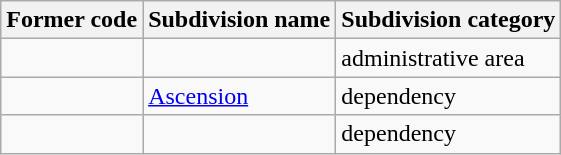<table class="wikitable sortable mw-collapsible">
<tr>
<th>Former code</th>
<th>Subdivision name</th>
<th>Subdivision category</th>
</tr>
<tr>
<td></td>
<td></td>
<td>administrative area</td>
</tr>
<tr>
<td></td>
<td><a href='#'>Ascension</a></td>
<td>dependency</td>
</tr>
<tr>
<td></td>
<td></td>
<td>dependency</td>
</tr>
</table>
